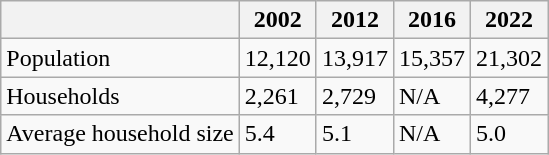<table class="wikitable">
<tr>
<th></th>
<th>2002</th>
<th>2012</th>
<th>2016</th>
<th>2022</th>
</tr>
<tr>
<td>Population</td>
<td>12,120</td>
<td>13,917</td>
<td>15,357</td>
<td>21,302</td>
</tr>
<tr>
<td>Households</td>
<td>2,261</td>
<td>2,729</td>
<td>N/A</td>
<td>4,277</td>
</tr>
<tr>
<td>Average household size</td>
<td>5.4</td>
<td>5.1</td>
<td>N/A</td>
<td>5.0</td>
</tr>
</table>
